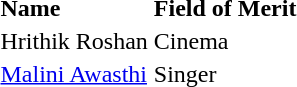<table>
<tr>
<td><strong>Name</strong></td>
<td><strong>Field of Merit</strong></td>
</tr>
<tr>
<td>Hrithik Roshan</td>
<td>Cinema</td>
</tr>
<tr>
<td><a href='#'>Malini Awasthi</a></td>
<td>Singer</td>
</tr>
</table>
